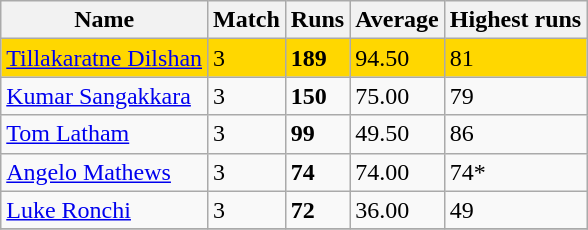<table class="wikitable">
<tr>
<th>Name</th>
<th>Match</th>
<th>Runs</th>
<th>Average</th>
<th>Highest runs</th>
</tr>
<tr style="background:gold">
<td> <a href='#'>Tillakaratne Dilshan</a></td>
<td>3</td>
<td><strong>189</strong></td>
<td>94.50</td>
<td>81</td>
</tr>
<tr>
<td> <a href='#'>Kumar Sangakkara</a></td>
<td>3</td>
<td><strong>150</strong></td>
<td>75.00</td>
<td>79</td>
</tr>
<tr>
<td> <a href='#'>Tom Latham</a></td>
<td>3</td>
<td><strong>99</strong></td>
<td>49.50</td>
<td>86</td>
</tr>
<tr>
<td> <a href='#'>Angelo Mathews</a></td>
<td>3</td>
<td><strong>74</strong></td>
<td>74.00</td>
<td>74*</td>
</tr>
<tr>
<td> <a href='#'>Luke Ronchi</a></td>
<td>3</td>
<td><strong>72</strong></td>
<td>36.00</td>
<td>49</td>
</tr>
<tr>
</tr>
</table>
